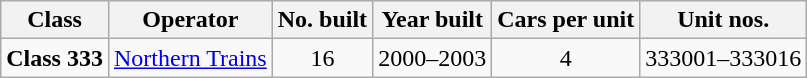<table class="wikitable">
<tr>
<th>Class</th>
<th>Operator</th>
<th>No. built</th>
<th>Year built</th>
<th>Cars per unit</th>
<th>Unit nos.</th>
</tr>
<tr>
<td><strong>Class 333</strong></td>
<td><a href='#'>Northern Trains</a></td>
<td align=center>16</td>
<td align=center>2000–2003</td>
<td align=center>4</td>
<td>333001–333016</td>
</tr>
</table>
